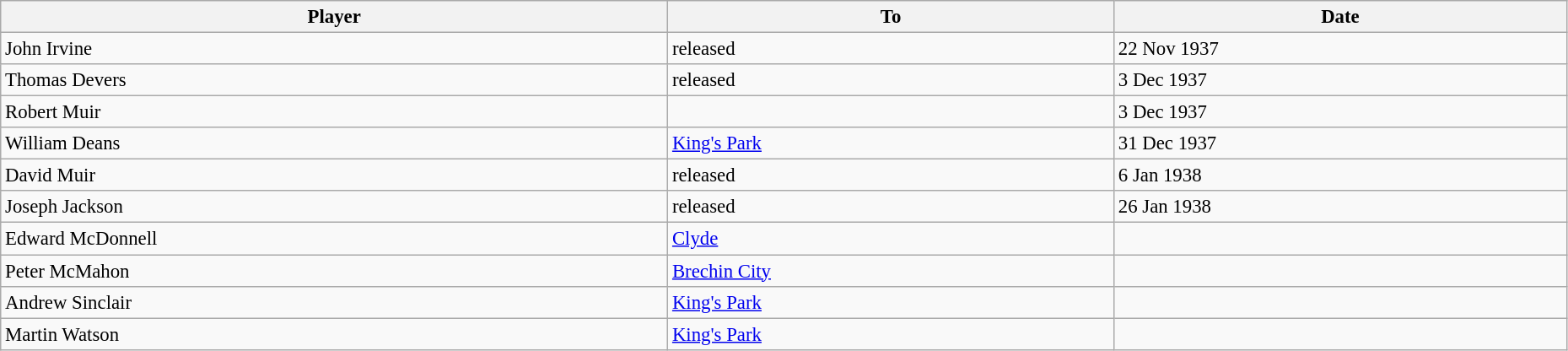<table class="wikitable" style="text-align:center; font-size:95%;width:98%; text-align:left">
<tr>
<th>Player</th>
<th>To</th>
<th>Date</th>
</tr>
<tr>
<td> John Irvine</td>
<td> released</td>
<td>22 Nov 1937</td>
</tr>
<tr>
<td> Thomas Devers</td>
<td> released</td>
<td>3 Dec 1937</td>
</tr>
<tr>
<td> Robert Muir</td>
<td></td>
<td>3 Dec 1937</td>
</tr>
<tr>
<td> William Deans</td>
<td> <a href='#'>King's Park</a></td>
<td>31 Dec 1937</td>
</tr>
<tr>
<td> David Muir</td>
<td> released</td>
<td>6 Jan 1938</td>
</tr>
<tr>
<td> Joseph Jackson</td>
<td> released</td>
<td>26 Jan 1938</td>
</tr>
<tr>
<td> Edward McDonnell</td>
<td> <a href='#'>Clyde</a></td>
<td></td>
</tr>
<tr>
<td> Peter McMahon</td>
<td> <a href='#'>Brechin City</a></td>
<td></td>
</tr>
<tr>
<td> Andrew Sinclair</td>
<td> <a href='#'>King's Park</a></td>
<td></td>
</tr>
<tr>
<td> Martin Watson</td>
<td> <a href='#'>King's Park</a></td>
<td></td>
</tr>
</table>
